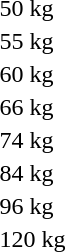<table>
<tr>
<td rowspan=2>50 kg</td>
<td rowspan=2></td>
<td rowspan=2></td>
<td></td>
</tr>
<tr>
<td></td>
</tr>
<tr>
<td rowspan=2>55 kg</td>
<td rowspan=2></td>
<td rowspan=2></td>
<td></td>
</tr>
<tr>
<td></td>
</tr>
<tr>
<td rowspan=2>60 kg</td>
<td rowspan=2></td>
<td rowspan=2></td>
<td></td>
</tr>
<tr>
<td></td>
</tr>
<tr>
<td rowspan=2>66 kg</td>
<td rowspan=2></td>
<td rowspan=2></td>
<td></td>
</tr>
<tr>
<td></td>
</tr>
<tr>
<td rowspan=2>74 kg</td>
<td rowspan=2></td>
<td rowspan=2></td>
<td></td>
</tr>
<tr>
<td></td>
</tr>
<tr>
<td rowspan=2>84 kg</td>
<td rowspan=2></td>
<td rowspan=2></td>
<td></td>
</tr>
<tr>
<td></td>
</tr>
<tr>
<td rowspan=2>96 kg</td>
<td rowspan=2></td>
<td rowspan=2></td>
<td></td>
</tr>
<tr>
<td></td>
</tr>
<tr>
<td rowspan=2>120 kg</td>
<td rowspan=2></td>
<td rowspan=2></td>
<td></td>
</tr>
<tr>
<td></td>
</tr>
<tr>
</tr>
</table>
